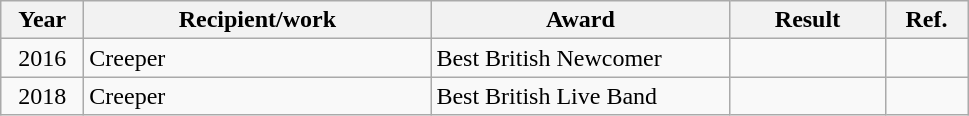<table class="wikitable plainrowheaders">
<tr>
<th scope="col" style="width:3em;">Year</th>
<th scope="col" style="width:14em;">Recipient/work</th>
<th scope="col" style="width:12em;">Award</th>
<th scope="col" style="width:6em;">Result</th>
<th scope="col" style="width:3em;">Ref.</th>
</tr>
<tr>
<td align="center">2016</td>
<td>Creeper</td>
<td>Best British Newcomer</td>
<td></td>
<td align="center"></td>
</tr>
<tr>
<td align="center">2018</td>
<td>Creeper</td>
<td>Best British Live Band</td>
<td></td>
<td align="center"></td>
</tr>
</table>
